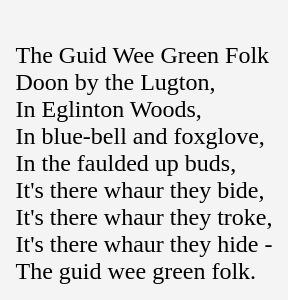<table cellpadding=10 border="0" align=center>
<tr>
<td bgcolor=#f4f4f4><br>The Guid Wee Green Folk<br>Doon by the Lugton,<br>
In Eglinton Woods,<br>
In blue-bell and foxglove,<br>
In the faulded up buds,<br>
It's there whaur they bide,<br>
It's there whaur they troke,<br>
It's there whaur they hide -<br>
The guid wee green folk.<br></td>
</tr>
</table>
